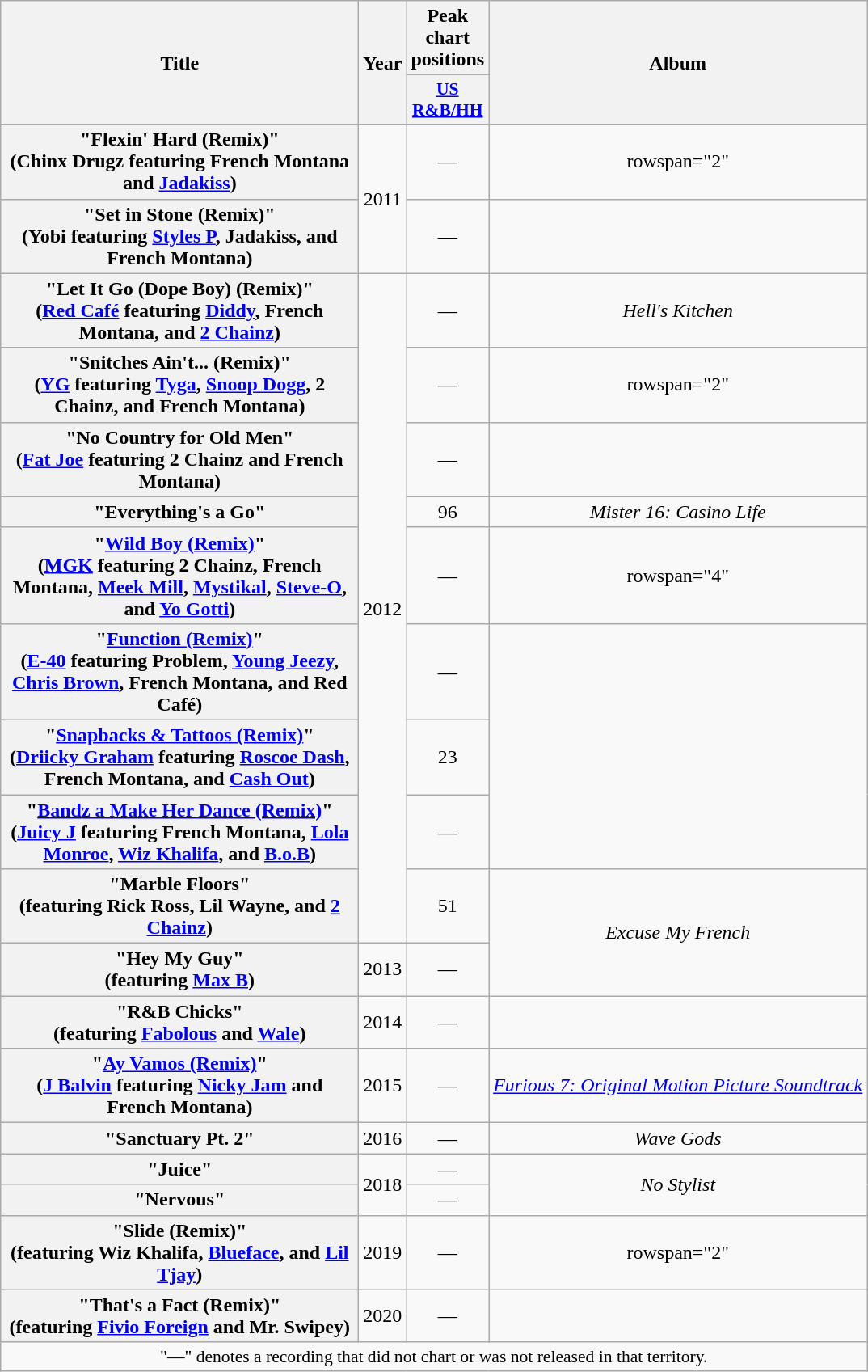<table class="wikitable plainrowheaders" style="text-align:center;">
<tr>
<th scope="col" rowspan="2" style="width:18em;">Title</th>
<th scope="col" rowspan="2" style="width:1em;">Year</th>
<th scope="col" colspan="1">Peak chart positions</th>
<th scope="col" rowspan="2">Album</th>
</tr>
<tr>
<th scope="col" style="width:3em;font-size:90%;"><a href='#'>US<br>R&B/HH</a><br></th>
</tr>
<tr>
<th scope="row">"Flexin' Hard (Remix)"<br><span>(Chinx Drugz featuring French Montana and <a href='#'>Jadakiss</a>)</span></th>
<td rowspan="2">2011</td>
<td>—</td>
<td>rowspan="2" </td>
</tr>
<tr>
<th scope="row">"Set in Stone (Remix)"<br><span>(Yobi featuring <a href='#'>Styles P</a>, Jadakiss, and French Montana)</span></th>
<td>—</td>
</tr>
<tr>
<th scope="row">"Let It Go (Dope Boy) (Remix)"<br><span>(<a href='#'>Red Café</a> featuring <a href='#'>Diddy</a>, French Montana, and <a href='#'>2 Chainz</a>)</span></th>
<td rowspan="9">2012</td>
<td>—</td>
<td><em>Hell's Kitchen</em></td>
</tr>
<tr>
<th scope="row">"Snitches Ain't... (Remix)"<br><span>(<a href='#'>YG</a> featuring <a href='#'>Tyga</a>, <a href='#'>Snoop Dogg</a>, 2 Chainz, and French Montana)</span></th>
<td>—</td>
<td>rowspan="2" </td>
</tr>
<tr>
<th scope="row">"No Country for Old Men"<br><span>(<a href='#'>Fat Joe</a> featuring 2 Chainz and French Montana)</span></th>
<td>—</td>
</tr>
<tr>
<th scope="row">"Everything's a Go"</th>
<td>96</td>
<td><em>Mister 16: Casino Life</em></td>
</tr>
<tr>
<th scope="row">"<a href='#'>Wild Boy (Remix)</a>"<br><span>(<a href='#'>MGK</a> featuring 2 Chainz, French Montana, <a href='#'>Meek Mill</a>, <a href='#'>Mystikal</a>, <a href='#'>Steve-O</a>, and <a href='#'>Yo Gotti</a>)</span></th>
<td>—</td>
<td>rowspan="4" </td>
</tr>
<tr>
<th scope="row">"<a href='#'>Function (Remix)</a>"<br><span>(<a href='#'>E-40</a> featuring Problem, <a href='#'>Young Jeezy</a>, <a href='#'>Chris Brown</a>, French Montana, and Red Café)</span></th>
<td>—</td>
</tr>
<tr>
<th scope="row">"<a href='#'>Snapbacks & Tattoos (Remix)</a>"<br><span>(<a href='#'>Driicky Graham</a> featuring <a href='#'>Roscoe Dash</a>, French Montana, and <a href='#'>Cash Out</a>)</span></th>
<td>23</td>
</tr>
<tr>
<th scope="row">"<a href='#'>Bandz a Make Her Dance (Remix)</a>"<br><span>(<a href='#'>Juicy J</a> featuring French Montana, <a href='#'>Lola Monroe</a>, <a href='#'>Wiz Khalifa</a>, and <a href='#'>B.o.B</a>)</span></th>
<td>—</td>
</tr>
<tr>
<th scope="row">"Marble Floors"<br><span>(featuring Rick Ross, Lil Wayne, and <a href='#'>2 Chainz</a>)</span></th>
<td>51</td>
<td rowspan="2"><em>Excuse My French</em></td>
</tr>
<tr>
<th scope="row">"Hey My Guy"<br><span>(featuring <a href='#'>Max B</a>)</span></th>
<td>2013</td>
<td>—</td>
</tr>
<tr>
<th scope="row">"R&B Chicks"<br><span>(featuring <a href='#'>Fabolous</a> and <a href='#'>Wale</a>)</span></th>
<td>2014</td>
<td>—</td>
<td></td>
</tr>
<tr>
<th scope="row">"<a href='#'>Ay Vamos (Remix)</a>"<br><span>(<a href='#'>J Balvin</a> featuring <a href='#'>Nicky Jam</a> and French Montana)</span></th>
<td>2015</td>
<td>—</td>
<td><em><a href='#'>Furious 7: Original Motion Picture Soundtrack</a></em></td>
</tr>
<tr>
<th scope="row">"Sanctuary Pt. 2"</th>
<td>2016</td>
<td>—</td>
<td><em>Wave Gods</em></td>
</tr>
<tr>
<th scope="row">"Juice"</th>
<td rowspan="2">2018</td>
<td>—</td>
<td rowspan="2"><em>No Stylist</em></td>
</tr>
<tr>
<th scope="row">"Nervous"</th>
<td>—</td>
</tr>
<tr>
<th scope="row">"Slide (Remix)"<br><span>(featuring Wiz Khalifa, <a href='#'>Blueface</a>, and <a href='#'>Lil Tjay</a>)</span></th>
<td>2019</td>
<td>—</td>
<td>rowspan="2" </td>
</tr>
<tr>
<th scope="row">"That's a Fact (Remix)"<br><span>(featuring <a href='#'>Fivio Foreign</a> and Mr. Swipey)</span></th>
<td>2020</td>
<td>—</td>
</tr>
<tr>
<td colspan="14" style="font-size:90%">"—" denotes a recording that did not chart or was not released in that territory.</td>
</tr>
</table>
